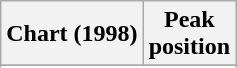<table class="wikitable sortable">
<tr>
<th align="left">Chart (1998)</th>
<th align="center">Peak<br>position</th>
</tr>
<tr>
</tr>
<tr>
</tr>
<tr>
</tr>
</table>
